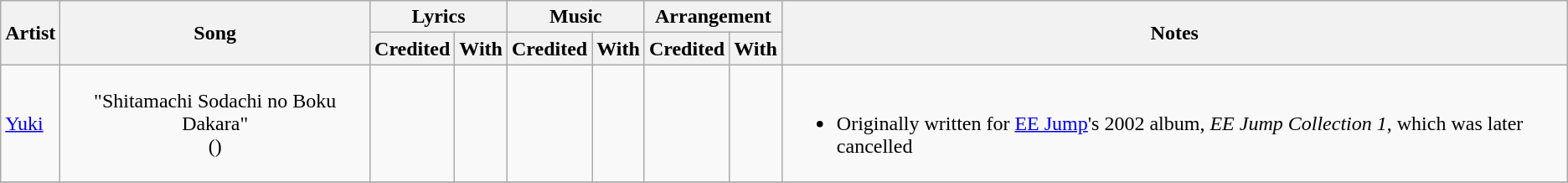<table class="wikitable">
<tr>
<th rowspan="2">Artist</th>
<th rowspan="2">Song</th>
<th colspan="2">Lyrics</th>
<th colspan="2">Music</th>
<th colspan="2">Arrangement</th>
<th rowspan="2">Notes</th>
</tr>
<tr>
<th>Credited</th>
<th>With</th>
<th>Credited</th>
<th>With</th>
<th>Credited</th>
<th>With</th>
</tr>
<tr>
<td><a href='#'>Yuki</a></td>
<td align="center">"Shitamachi Sodachi no Boku Dakara"<br>()</td>
<td></td>
<td></td>
<td></td>
<td></td>
<td></td>
<td></td>
<td><br><ul><li>Originally written for <a href='#'>EE Jump</a>'s 2002 album, <em>EE Jump Collection 1</em>, which was later cancelled</li></ul></td>
</tr>
<tr>
</tr>
</table>
